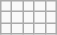<table class="wikitable">
<tr>
<td></td>
<td></td>
<td></td>
<td></td>
<td></td>
</tr>
<tr>
<td></td>
<td></td>
<td></td>
<td></td>
<td></td>
</tr>
<tr>
<td></td>
<td></td>
<td></td>
<td></td>
</tr>
</table>
